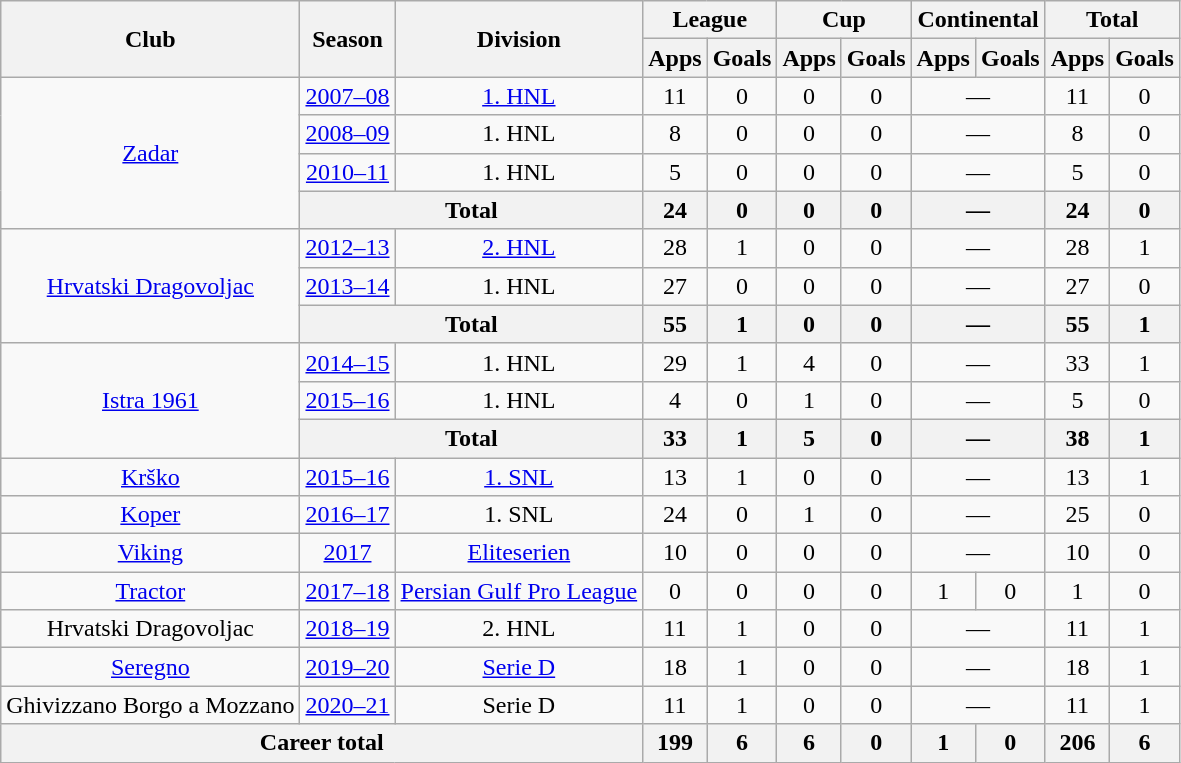<table class="wikitable" style="text-align: center;">
<tr>
<th rowspan="2">Club</th>
<th rowspan="2">Season</th>
<th rowspan="2">Division</th>
<th colspan="2">League</th>
<th colspan="2">Cup</th>
<th colspan="2">Continental</th>
<th colspan="2">Total</th>
</tr>
<tr>
<th>Apps</th>
<th>Goals</th>
<th>Apps</th>
<th>Goals</th>
<th>Apps</th>
<th>Goals</th>
<th>Apps</th>
<th>Goals</th>
</tr>
<tr>
<td rowspan="4"><a href='#'>Zadar</a></td>
<td><a href='#'>2007–08</a></td>
<td><a href='#'>1. HNL</a></td>
<td>11</td>
<td>0</td>
<td>0</td>
<td>0</td>
<td colspan="2">—</td>
<td>11</td>
<td>0</td>
</tr>
<tr>
<td><a href='#'>2008–09</a></td>
<td>1. HNL</td>
<td>8</td>
<td>0</td>
<td>0</td>
<td>0</td>
<td colspan="2">—</td>
<td>8</td>
<td>0</td>
</tr>
<tr>
<td><a href='#'>2010–11</a></td>
<td>1. HNL</td>
<td>5</td>
<td>0</td>
<td>0</td>
<td>0</td>
<td colspan="2">—</td>
<td>5</td>
<td>0</td>
</tr>
<tr>
<th colspan="2">Total</th>
<th>24</th>
<th>0</th>
<th>0</th>
<th>0</th>
<th colspan="2">—</th>
<th>24</th>
<th>0</th>
</tr>
<tr>
<td rowspan="3"><a href='#'>Hrvatski Dragovoljac</a></td>
<td><a href='#'>2012–13</a></td>
<td><a href='#'>2. HNL</a></td>
<td>28</td>
<td>1</td>
<td>0</td>
<td>0</td>
<td colspan="2">—</td>
<td>28</td>
<td>1</td>
</tr>
<tr>
<td><a href='#'>2013–14</a></td>
<td>1. HNL</td>
<td>27</td>
<td>0</td>
<td>0</td>
<td>0</td>
<td colspan="2">—</td>
<td>27</td>
<td>0</td>
</tr>
<tr>
<th colspan="2">Total</th>
<th>55</th>
<th>1</th>
<th>0</th>
<th>0</th>
<th colspan="2">—</th>
<th>55</th>
<th>1</th>
</tr>
<tr>
<td rowspan="3"><a href='#'>Istra 1961</a></td>
<td><a href='#'>2014–15</a></td>
<td>1. HNL</td>
<td>29</td>
<td>1</td>
<td>4</td>
<td>0</td>
<td colspan="2">—</td>
<td>33</td>
<td>1</td>
</tr>
<tr>
<td><a href='#'>2015–16</a></td>
<td>1. HNL</td>
<td>4</td>
<td>0</td>
<td>1</td>
<td>0</td>
<td colspan="2">—</td>
<td>5</td>
<td>0</td>
</tr>
<tr>
<th colspan="2">Total</th>
<th>33</th>
<th>1</th>
<th>5</th>
<th>0</th>
<th colspan="2">—</th>
<th>38</th>
<th>1</th>
</tr>
<tr>
<td><a href='#'>Krško</a></td>
<td><a href='#'>2015–16</a></td>
<td><a href='#'>1. SNL</a></td>
<td>13</td>
<td>1</td>
<td>0</td>
<td>0</td>
<td colspan="2">—</td>
<td>13</td>
<td>1</td>
</tr>
<tr>
<td><a href='#'>Koper</a></td>
<td><a href='#'>2016–17</a></td>
<td>1. SNL</td>
<td>24</td>
<td>0</td>
<td>1</td>
<td>0</td>
<td colspan="2">—</td>
<td>25</td>
<td>0</td>
</tr>
<tr>
<td><a href='#'>Viking</a></td>
<td><a href='#'>2017</a></td>
<td><a href='#'>Eliteserien</a></td>
<td>10</td>
<td>0</td>
<td>0</td>
<td>0</td>
<td colspan="2">—</td>
<td>10</td>
<td>0</td>
</tr>
<tr>
<td><a href='#'>Tractor</a></td>
<td><a href='#'>2017–18</a></td>
<td><a href='#'>Persian Gulf Pro League</a></td>
<td>0</td>
<td>0</td>
<td>0</td>
<td>0</td>
<td>1</td>
<td>0</td>
<td>1</td>
<td>0</td>
</tr>
<tr>
<td>Hrvatski Dragovoljac</td>
<td><a href='#'>2018–19</a></td>
<td>2. HNL</td>
<td>11</td>
<td>1</td>
<td>0</td>
<td>0</td>
<td colspan="2">—</td>
<td>11</td>
<td>1</td>
</tr>
<tr>
<td><a href='#'>Seregno</a></td>
<td><a href='#'>2019–20</a></td>
<td><a href='#'>Serie D</a></td>
<td>18</td>
<td>1</td>
<td>0</td>
<td>0</td>
<td colspan="2">—</td>
<td>18</td>
<td>1</td>
</tr>
<tr>
<td>Ghivizzano Borgo a Mozzano</td>
<td><a href='#'>2020–21</a></td>
<td>Serie D</td>
<td>11</td>
<td>1</td>
<td>0</td>
<td>0</td>
<td colspan="2">—</td>
<td>11</td>
<td>1</td>
</tr>
<tr>
<th colspan="3">Career total</th>
<th>199</th>
<th>6</th>
<th>6</th>
<th>0</th>
<th>1</th>
<th>0</th>
<th>206</th>
<th>6</th>
</tr>
</table>
